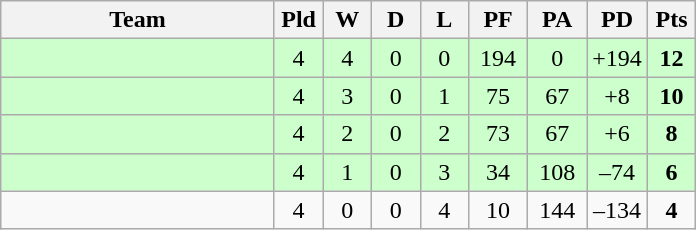<table class="wikitable" style="text-align:center;">
<tr>
<th width=175>Team</th>
<th width=25 abbr="Played">Pld</th>
<th width=25 abbr="Won">W</th>
<th width=25 abbr="Drawn">D</th>
<th width=25 abbr="Lost">L</th>
<th width=32 abbr="Points for">PF</th>
<th width=32 abbr="Points against">PA</th>
<th width=32 abbr="Points difference">PD</th>
<th width=25 abbr="Points">Pts</th>
</tr>
<tr bgcolor=ccffcc>
<td align=left></td>
<td>4</td>
<td>4</td>
<td>0</td>
<td>0</td>
<td>194</td>
<td>0</td>
<td>+194</td>
<td><strong>12</strong></td>
</tr>
<tr bgcolor=ccffcc>
<td align=left></td>
<td>4</td>
<td>3</td>
<td>0</td>
<td>1</td>
<td>75</td>
<td>67</td>
<td>+8</td>
<td><strong>10</strong></td>
</tr>
<tr bgcolor=ccffcc>
<td align=left></td>
<td>4</td>
<td>2</td>
<td>0</td>
<td>2</td>
<td>73</td>
<td>67</td>
<td>+6</td>
<td><strong>8</strong></td>
</tr>
<tr bgcolor=ccffcc>
<td align=left></td>
<td>4</td>
<td>1</td>
<td>0</td>
<td>3</td>
<td>34</td>
<td>108</td>
<td>–74</td>
<td><strong>6</strong></td>
</tr>
<tr>
<td align=left></td>
<td>4</td>
<td>0</td>
<td>0</td>
<td>4</td>
<td>10</td>
<td>144</td>
<td>–134</td>
<td><strong>4</strong></td>
</tr>
</table>
